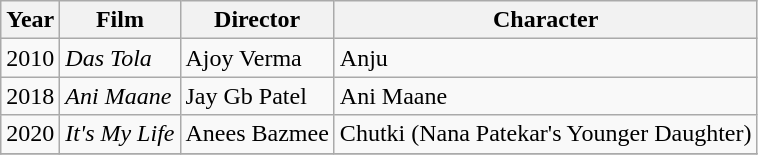<table class="wikitable sortable">
<tr>
<th>Year</th>
<th>Film</th>
<th>Director</th>
<th>Character</th>
</tr>
<tr>
<td>2010</td>
<td><em>Das Tola</em></td>
<td>Ajoy Verma</td>
<td>Anju</td>
</tr>
<tr>
<td>2018</td>
<td><em>Ani Maane</em></td>
<td>Jay Gb Patel</td>
<td>Ani Maane</td>
</tr>
<tr>
<td>2020</td>
<td><em>It's My Life</em></td>
<td>Anees Bazmee</td>
<td>Chutki (Nana Patekar's Younger Daughter)</td>
</tr>
<tr>
</tr>
</table>
